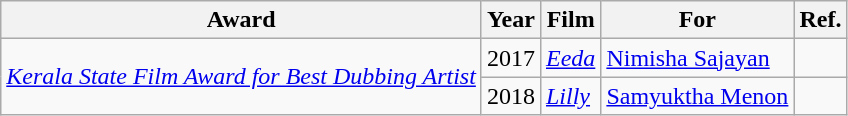<table class="wikitable sortable">
<tr>
<th>Award</th>
<th>Year</th>
<th>Film</th>
<th>For</th>
<th>Ref.</th>
</tr>
<tr>
<td rowspan='2'><em><a href='#'>Kerala State Film Award for Best Dubbing Artist</a></em></td>
<td>2017</td>
<td><em><a href='#'>Eeda</a></em></td>
<td><a href='#'>Nimisha Sajayan</a></td>
<td></td>
</tr>
<tr>
<td>2018</td>
<td><em><a href='#'>Lilly</a></em></td>
<td><a href='#'>Samyuktha Menon</a></td>
<td></td>
</tr>
</table>
